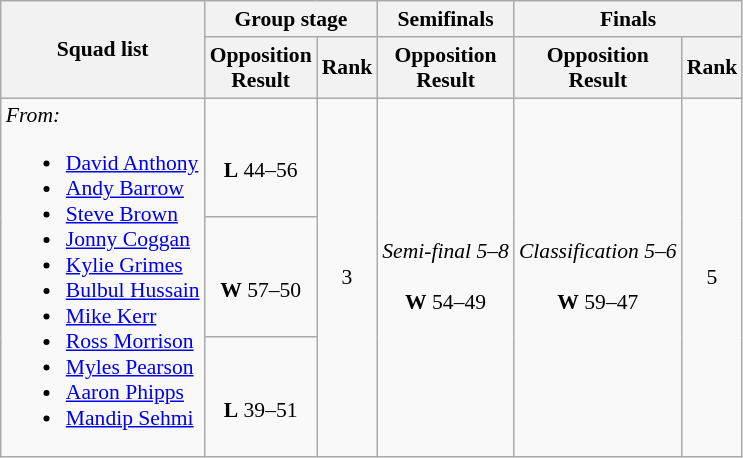<table class=wikitable style="font-size:90%">
<tr>
<th rowspan="2">Squad list</th>
<th colspan="2">Group stage</th>
<th>Semifinals</th>
<th colspan="2">Finals</th>
</tr>
<tr>
<th>Opposition<br>Result</th>
<th>Rank</th>
<th>Opposition<br>Result</th>
<th>Opposition<br>Result</th>
<th>Rank</th>
</tr>
<tr>
<td rowspan="3"><em>From:</em><br><ul><li><a href='#'>David Anthony</a></li><li><a href='#'>Andy Barrow</a></li><li><a href='#'>Steve Brown</a></li><li><a href='#'>Jonny Coggan</a></li><li><a href='#'>Kylie Grimes</a></li><li><a href='#'>Bulbul Hussain</a></li><li><a href='#'>Mike Kerr</a></li><li><a href='#'>Ross Morrison</a></li><li><a href='#'>Myles Pearson</a></li><li><a href='#'>Aaron Phipps</a></li><li><a href='#'>Mandip Sehmi</a></li></ul></td>
<td align="center"><br><strong>L</strong> 44–56</td>
<td align="center" rowspan="3">3</td>
<td align="center" rowspan="3"><em>Semi-final 5–8</em><br><br><strong>W</strong> 54–49</td>
<td align="center" rowspan="3"><em>Classification 5–6</em><br><br><strong>W</strong> 59–47</td>
<td align="center" rowspan="3">5</td>
</tr>
<tr>
<td align="center"><br><strong>W</strong> 57–50</td>
</tr>
<tr>
<td align="center"><br><strong>L</strong> 39–51</td>
</tr>
</table>
